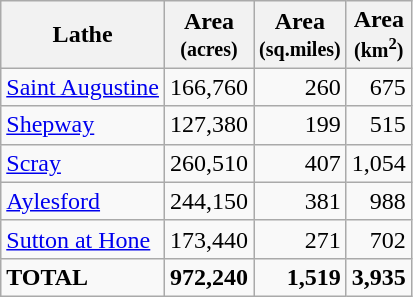<table class="wikitable" border="1"|-bgcolor="D0D8DD">
<tr>
<th>Lathe</th>
<th>Area<br> <small>(acres)</small></th>
<th>Area<br> <small>(sq.miles)</small></th>
<th>Area<br> <small>(km<sup>2</sup>)</small></th>
</tr>
<tr>
<td align="left"><a href='#'>Saint Augustine</a></td>
<td align="right">166,760</td>
<td align="right">260</td>
<td align="right">675</td>
</tr>
<tr>
<td align="left"><a href='#'>Shepway</a></td>
<td align="right">127,380</td>
<td align="right">199</td>
<td align="right">515</td>
</tr>
<tr>
<td align="left"><a href='#'>Scray</a></td>
<td align="right">260,510</td>
<td align="right">407</td>
<td align="right">1,054</td>
</tr>
<tr>
<td align="left"><a href='#'>Aylesford</a></td>
<td align="right">244,150</td>
<td align="right">381</td>
<td align="right">988</td>
</tr>
<tr>
<td align="left"><a href='#'>Sutton at Hone</a></td>
<td align="right">173,440</td>
<td align="right">271</td>
<td align="right">702</td>
</tr>
<tr>
<td><strong>TOTAL</strong></td>
<td align="right"><strong>972,240</strong></td>
<td align="right"><strong>1,519</strong></td>
<td align="right"><strong>3,935</strong></td>
</tr>
</table>
